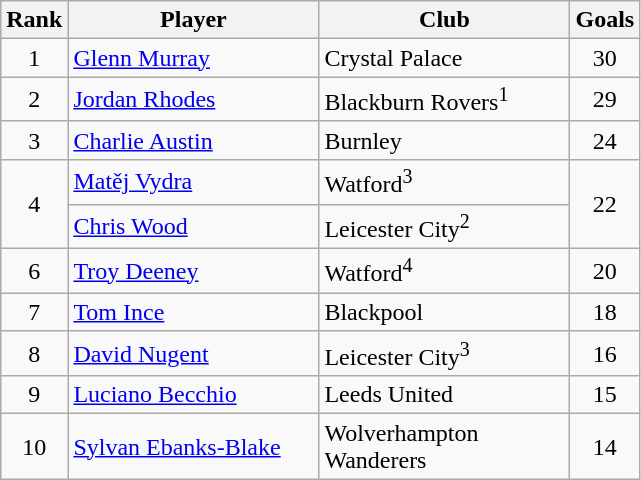<table class="wikitable" style="text-align:center">
<tr>
<th>Rank</th>
<th width=160>Player</th>
<th width=160>Club</th>
<th>Goals</th>
</tr>
<tr>
<td rowspan="1">1</td>
<td align="left"><a href='#'>Glenn Murray</a></td>
<td align="left">Crystal Palace</td>
<td rowspan="1">30</td>
</tr>
<tr>
<td rowspan="1">2</td>
<td align="left"><a href='#'>Jordan Rhodes</a></td>
<td align="left">Blackburn Rovers<sup>1</sup></td>
<td rowspan="1">29</td>
</tr>
<tr>
<td rowspan="1">3</td>
<td align="left"><a href='#'>Charlie Austin</a></td>
<td align="left">Burnley</td>
<td rowspan="1">24</td>
</tr>
<tr>
<td rowspan="2">4</td>
<td align="left"><a href='#'>Matěj Vydra</a></td>
<td align="left">Watford<sup>3</sup></td>
<td rowspan="2">22</td>
</tr>
<tr>
<td align="left"><a href='#'>Chris Wood</a></td>
<td align="left">Leicester City<sup>2</sup></td>
</tr>
<tr>
<td rowspan="1">6</td>
<td align="left"><a href='#'>Troy Deeney</a></td>
<td align="left">Watford<sup>4</sup></td>
<td rowspan="1">20</td>
</tr>
<tr>
<td rowspan="1">7</td>
<td align="left"><a href='#'>Tom Ince</a></td>
<td align="left">Blackpool</td>
<td rowspan="1">18</td>
</tr>
<tr>
<td rowspan="1">8</td>
<td align="left"><a href='#'>David Nugent</a></td>
<td align="left">Leicester City<sup>3</sup></td>
<td rowspan="1">16</td>
</tr>
<tr>
<td rowspan="1">9</td>
<td align="left"><a href='#'>Luciano Becchio</a></td>
<td align="left">Leeds United</td>
<td rowspan="1">15</td>
</tr>
<tr>
<td rowspan="1">10</td>
<td align="left"><a href='#'>Sylvan Ebanks-Blake</a></td>
<td align="left">Wolverhampton Wanderers</td>
<td rowspan="1">14</td>
</tr>
</table>
